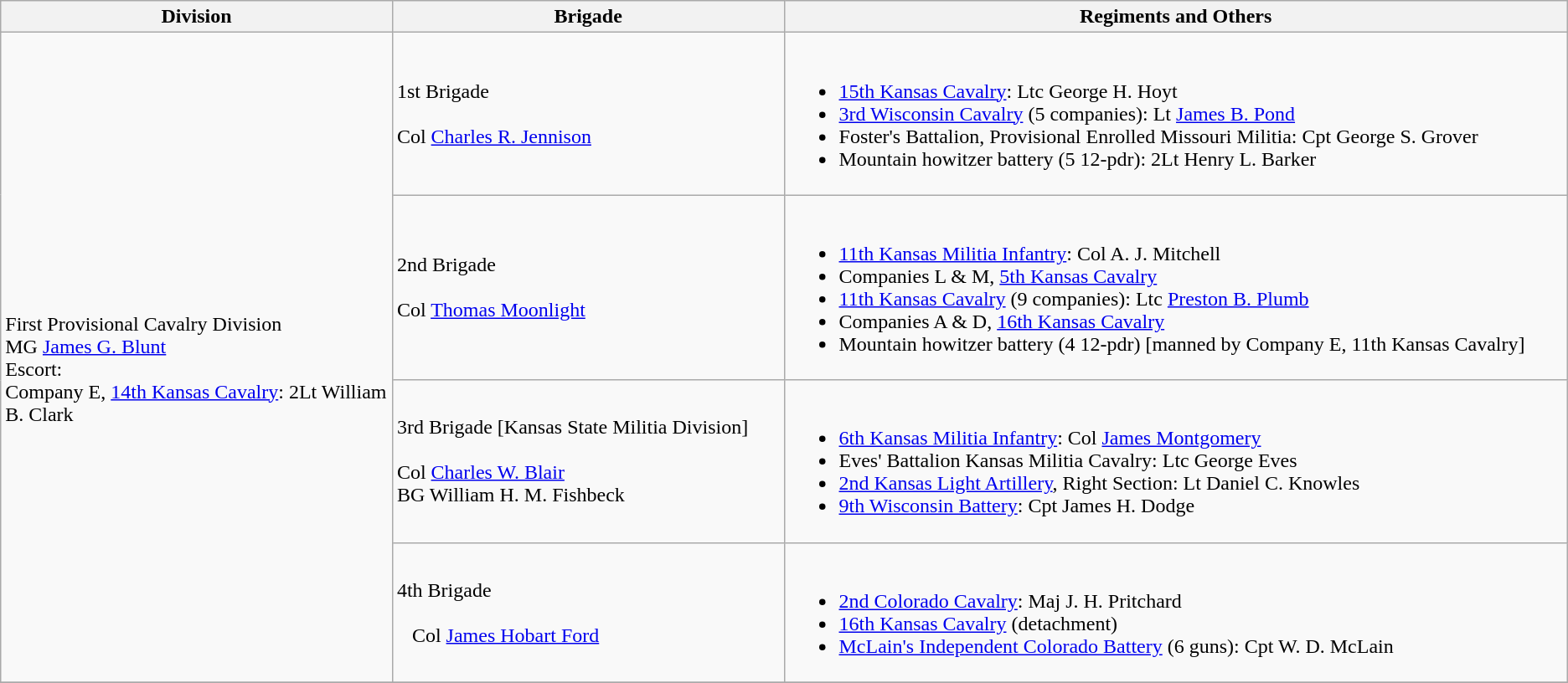<table class="wikitable">
<tr>
<th width=25%>Division</th>
<th width=25%>Brigade</th>
<th>Regiments and Others</th>
</tr>
<tr>
<td rowspan=4><br>First Provisional Cavalry Division
<br>
MG <a href='#'>James G. Blunt</a><br>
Escort:<br>
Company E, <a href='#'>14th Kansas Cavalry</a>: 2Lt William B. Clark</td>
<td>1st Brigade<br><br>
Col <a href='#'>Charles R. Jennison</a></td>
<td><br><ul><li><a href='#'>15th Kansas Cavalry</a>: Ltc George H. Hoyt</li><li><a href='#'>3rd Wisconsin Cavalry</a> (5 companies): Lt <a href='#'>James B. Pond</a></li><li>Foster's Battalion, Provisional Enrolled Missouri Militia: Cpt George S. Grover</li><li>Mountain howitzer battery (5 12-pdr): 2Lt Henry L. Barker</li></ul></td>
</tr>
<tr>
<td>2nd Brigade<br><br>
Col <a href='#'>Thomas Moonlight</a></td>
<td><br><ul><li><a href='#'>11th Kansas Militia Infantry</a>: Col A. J. Mitchell</li><li>Companies L & M, <a href='#'>5th Kansas Cavalry</a></li><li><a href='#'>11th Kansas Cavalry</a> (9 companies): Ltc <a href='#'>Preston B. Plumb</a></li><li>Companies A & D, <a href='#'>16th Kansas Cavalry</a></li><li>Mountain howitzer battery (4 12-pdr) [manned by Company E, 11th Kansas Cavalry]</li></ul></td>
</tr>
<tr>
<td>3rd Brigade [Kansas State Militia Division]<br><br>
Col <a href='#'>Charles W. Blair</a><br>
BG William H. M. Fishbeck</td>
<td><br><ul><li><a href='#'>6th Kansas Militia Infantry</a>: Col <a href='#'>James Montgomery</a></li><li>Eves' Battalion Kansas Militia Cavalry: Ltc George Eves</li><li><a href='#'>2nd Kansas Light Artillery</a>, Right Section: Lt Daniel C. Knowles</li><li><a href='#'>9th Wisconsin Battery</a>: Cpt James H. Dodge</li></ul></td>
</tr>
<tr>
<td>4th Brigade<br><br>  
Col <a href='#'>James Hobart Ford</a></td>
<td><br><ul><li><a href='#'>2nd Colorado Cavalry</a>: Maj J. H. Pritchard</li><li><a href='#'>16th Kansas Cavalry</a> (detachment)</li><li><a href='#'>McLain's Independent Colorado Battery</a> (6 guns): Cpt W. D. McLain</li></ul></td>
</tr>
<tr>
</tr>
</table>
